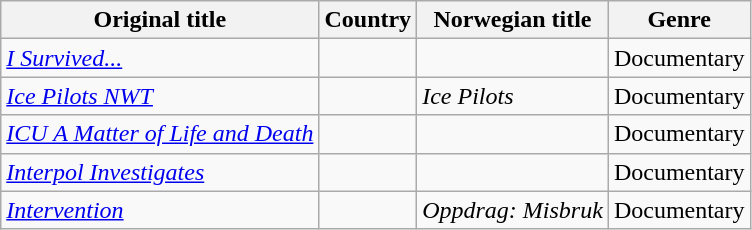<table class="wikitable">
<tr>
<th>Original title</th>
<th>Country</th>
<th>Norwegian title</th>
<th>Genre</th>
</tr>
<tr>
<td><em><a href='#'>I Survived...</a></em></td>
<td></td>
<td></td>
<td>Documentary</td>
</tr>
<tr>
<td><em><a href='#'>Ice Pilots NWT</a></em></td>
<td></td>
<td><em>Ice Pilots</em></td>
<td>Documentary</td>
</tr>
<tr>
<td><em><a href='#'>ICU A Matter of Life and Death</a></em></td>
<td></td>
<td></td>
<td>Documentary</td>
</tr>
<tr>
<td><em><a href='#'>Interpol Investigates</a></em></td>
<td></td>
<td></td>
<td>Documentary</td>
</tr>
<tr>
<td><em><a href='#'>Intervention</a></em></td>
<td></td>
<td><em>Oppdrag: Misbruk</em></td>
<td>Documentary</td>
</tr>
</table>
